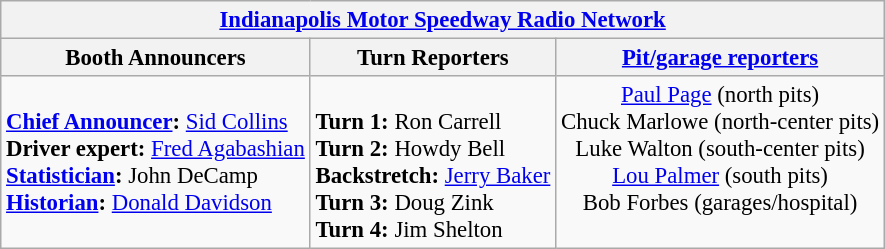<table class="wikitable" style="font-size: 95%;">
<tr>
<th colspan=3><a href='#'>Indianapolis Motor Speedway Radio Network</a></th>
</tr>
<tr>
<th>Booth Announcers</th>
<th>Turn Reporters</th>
<th><a href='#'>Pit/garage reporters</a></th>
</tr>
<tr>
<td valign="top"><br><strong><a href='#'>Chief Announcer</a>:</strong> <a href='#'>Sid Collins</a><br>
<strong>Driver expert:</strong> <a href='#'>Fred Agabashian</a><br>
<strong><a href='#'>Statistician</a>:</strong> John DeCamp<br>
<strong><a href='#'>Historian</a>:</strong> <a href='#'>Donald Davidson</a><br></td>
<td valign="top"><br><strong>Turn 1:</strong> Ron Carrell<br>    
<strong>Turn 2:</strong> Howdy Bell<br>
<strong>Backstretch:</strong> <a href='#'>Jerry Baker</a> <strong></strong><br>
<strong>Turn 3:</strong> Doug Zink<br>
<strong>Turn 4:</strong> Jim Shelton<br></td>
<td align="center" valign="top"><a href='#'>Paul Page</a> <strong></strong> (north pits)<br>Chuck Marlowe (north-center pits)<br>Luke Walton (south-center pits)<br><a href='#'>Lou Palmer</a> (south pits)<br>Bob Forbes (garages/hospital)</td>
</tr>
</table>
